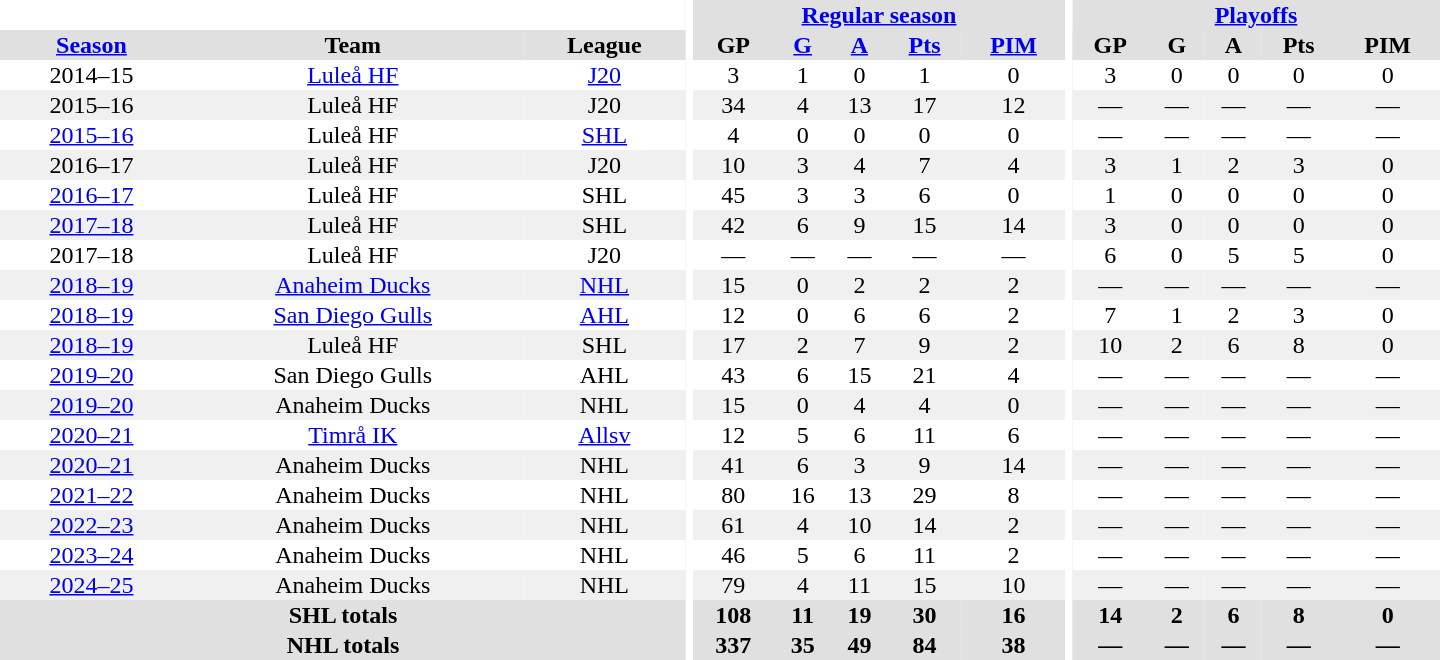<table border="0" cellpadding="1" cellspacing="0" style="text-align:center; width:60em;">
<tr bgcolor="#e0e0e0">
<th colspan="3" bgcolor="#ffffff"></th>
<th rowspan="99" bgcolor="#ffffff"></th>
<th colspan="5"><a href='#'>Regular season</a></th>
<th rowspan="99" bgcolor="#ffffff"></th>
<th colspan="5"><a href='#'>Playoffs</a></th>
</tr>
<tr bgcolor="#e0e0e0">
<th><a href='#'>Season</a></th>
<th>Team</th>
<th>League</th>
<th>GP</th>
<th><a href='#'>G</a></th>
<th><a href='#'>A</a></th>
<th><a href='#'>Pts</a></th>
<th><a href='#'>PIM</a></th>
<th>GP</th>
<th>G</th>
<th>A</th>
<th>Pts</th>
<th>PIM</th>
</tr>
<tr>
<td>2014–15</td>
<td><a href='#'>Luleå HF</a></td>
<td><a href='#'>J20</a></td>
<td>3</td>
<td>1</td>
<td>0</td>
<td>1</td>
<td>0</td>
<td>3</td>
<td>0</td>
<td>0</td>
<td>0</td>
<td>0</td>
</tr>
<tr bgcolor="#f0f0f0">
<td>2015–16</td>
<td>Luleå HF</td>
<td>J20</td>
<td>34</td>
<td>4</td>
<td>13</td>
<td>17</td>
<td>12</td>
<td>—</td>
<td>—</td>
<td>—</td>
<td>—</td>
<td>—</td>
</tr>
<tr>
<td><a href='#'>2015–16</a></td>
<td>Luleå HF</td>
<td><a href='#'>SHL</a></td>
<td>4</td>
<td>0</td>
<td>0</td>
<td>0</td>
<td>0</td>
<td>—</td>
<td>—</td>
<td>—</td>
<td>—</td>
<td>—</td>
</tr>
<tr bgcolor="#f0f0f0">
<td>2016–17</td>
<td>Luleå HF</td>
<td>J20</td>
<td>10</td>
<td>3</td>
<td>4</td>
<td>7</td>
<td>4</td>
<td>3</td>
<td>1</td>
<td>2</td>
<td>3</td>
<td>0</td>
</tr>
<tr>
<td><a href='#'>2016–17</a></td>
<td>Luleå HF</td>
<td>SHL</td>
<td>45</td>
<td>3</td>
<td>3</td>
<td>6</td>
<td>0</td>
<td>1</td>
<td>0</td>
<td>0</td>
<td>0</td>
<td>0</td>
</tr>
<tr bgcolor="#f0f0f0">
<td><a href='#'>2017–18</a></td>
<td>Luleå HF</td>
<td>SHL</td>
<td>42</td>
<td>6</td>
<td>9</td>
<td>15</td>
<td>14</td>
<td>3</td>
<td>0</td>
<td>0</td>
<td>0</td>
<td>0</td>
</tr>
<tr>
<td>2017–18</td>
<td>Luleå HF</td>
<td>J20</td>
<td>—</td>
<td>—</td>
<td>—</td>
<td>—</td>
<td>—</td>
<td>6</td>
<td>0</td>
<td>5</td>
<td>5</td>
<td>0</td>
</tr>
<tr bgcolor="#f0f0f0">
<td><a href='#'>2018–19</a></td>
<td><a href='#'>Anaheim Ducks</a></td>
<td><a href='#'>NHL</a></td>
<td>15</td>
<td>0</td>
<td>2</td>
<td>2</td>
<td>2</td>
<td>—</td>
<td>—</td>
<td>—</td>
<td>—</td>
<td>—</td>
</tr>
<tr>
<td><a href='#'>2018–19</a></td>
<td><a href='#'>San Diego Gulls</a></td>
<td><a href='#'>AHL</a></td>
<td>12</td>
<td>0</td>
<td>6</td>
<td>6</td>
<td>2</td>
<td>7</td>
<td>1</td>
<td>2</td>
<td>3</td>
<td>0</td>
</tr>
<tr bgcolor="#f0f0f0">
<td><a href='#'>2018–19</a></td>
<td>Luleå HF</td>
<td>SHL</td>
<td>17</td>
<td>2</td>
<td>7</td>
<td>9</td>
<td>2</td>
<td>10</td>
<td>2</td>
<td>6</td>
<td>8</td>
<td>0</td>
</tr>
<tr>
<td><a href='#'>2019–20</a></td>
<td>San Diego Gulls</td>
<td>AHL</td>
<td>43</td>
<td>6</td>
<td>15</td>
<td>21</td>
<td>4</td>
<td>—</td>
<td>—</td>
<td>—</td>
<td>—</td>
<td>—</td>
</tr>
<tr bgcolor="#f0f0f0">
<td><a href='#'>2019–20</a></td>
<td>Anaheim Ducks</td>
<td>NHL</td>
<td>15</td>
<td>0</td>
<td>4</td>
<td>4</td>
<td>0</td>
<td>—</td>
<td>—</td>
<td>—</td>
<td>—</td>
<td>—</td>
</tr>
<tr>
<td><a href='#'>2020–21</a></td>
<td><a href='#'>Timrå IK</a></td>
<td><a href='#'>Allsv</a></td>
<td>12</td>
<td>5</td>
<td>6</td>
<td>11</td>
<td>6</td>
<td>—</td>
<td>—</td>
<td>—</td>
<td>—</td>
<td>—</td>
</tr>
<tr bgcolor="#f0f0f0">
<td><a href='#'>2020–21</a></td>
<td>Anaheim Ducks</td>
<td>NHL</td>
<td>41</td>
<td>6</td>
<td>3</td>
<td>9</td>
<td>14</td>
<td>—</td>
<td>—</td>
<td>—</td>
<td>—</td>
<td>—</td>
</tr>
<tr>
<td><a href='#'>2021–22</a></td>
<td>Anaheim Ducks</td>
<td>NHL</td>
<td>80</td>
<td>16</td>
<td>13</td>
<td>29</td>
<td>8</td>
<td>—</td>
<td>—</td>
<td>—</td>
<td>—</td>
<td>—</td>
</tr>
<tr bgcolor="#f0f0f0">
<td><a href='#'>2022–23</a></td>
<td>Anaheim Ducks</td>
<td>NHL</td>
<td>61</td>
<td>4</td>
<td>10</td>
<td>14</td>
<td>2</td>
<td>—</td>
<td>—</td>
<td>—</td>
<td>—</td>
<td>—</td>
</tr>
<tr>
<td><a href='#'>2023–24</a></td>
<td>Anaheim Ducks</td>
<td>NHL</td>
<td>46</td>
<td>5</td>
<td>6</td>
<td>11</td>
<td>2</td>
<td>—</td>
<td>—</td>
<td>—</td>
<td>—</td>
<td>—</td>
</tr>
<tr bgcolor="#f0f0f0">
<td><a href='#'>2024–25</a></td>
<td>Anaheim Ducks</td>
<td>NHL</td>
<td>79</td>
<td>4</td>
<td>11</td>
<td>15</td>
<td>10</td>
<td>—</td>
<td>—</td>
<td>—</td>
<td>—</td>
<td>—</td>
</tr>
<tr bgcolor="#e0e0e0">
<th colspan="3">SHL totals</th>
<th>108</th>
<th>11</th>
<th>19</th>
<th>30</th>
<th>16</th>
<th>14</th>
<th>2</th>
<th>6</th>
<th>8</th>
<th>0</th>
</tr>
<tr bgcolor="#e0e0e0">
<th colspan="3">NHL totals</th>
<th>337</th>
<th>35</th>
<th>49</th>
<th>84</th>
<th>38</th>
<th>—</th>
<th>—</th>
<th>—</th>
<th>—</th>
<th>—</th>
</tr>
</table>
